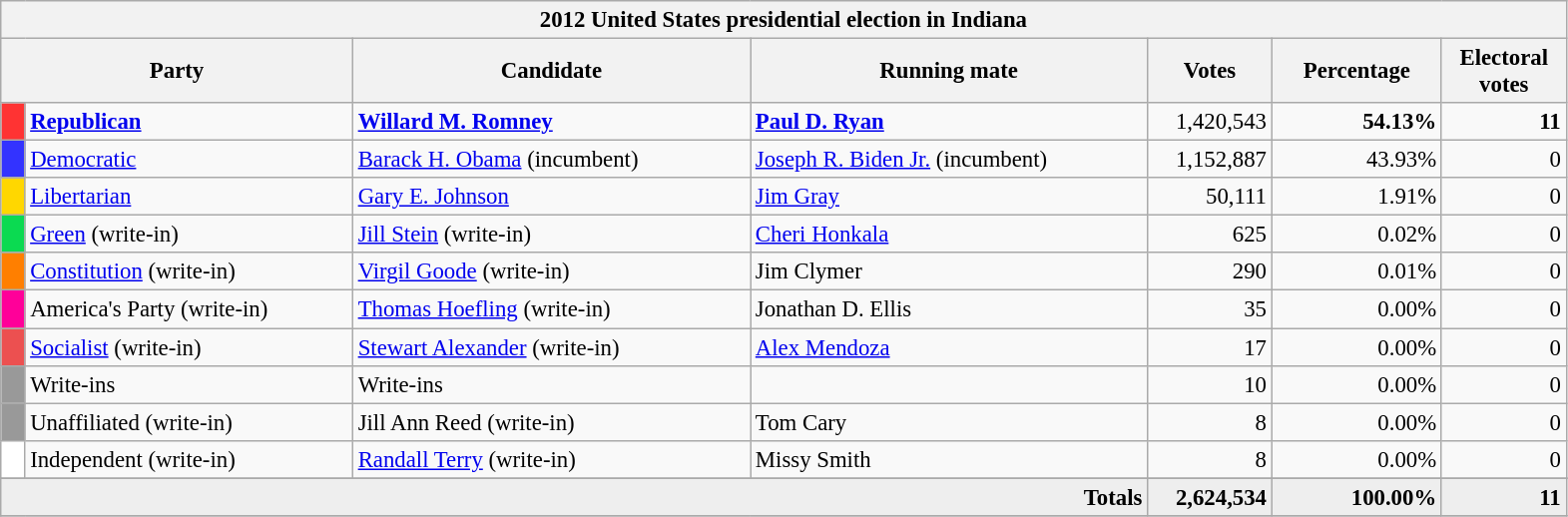<table class="wikitable" style="font-size: 95%;">
<tr>
<th colspan="7">2012 United States presidential election in Indiana</th>
</tr>
<tr>
<th colspan="2" style="width: 15em">Party</th>
<th style="width: 17em">Candidate</th>
<th style="width: 17em">Running mate</th>
<th style="width: 5em">Votes</th>
<th style="width: 7em">Percentage</th>
<th style="width: 5em">Electoral votes</th>
</tr>
<tr>
<th style="background-color:#FF3333; width: 3px"></th>
<td style="width: 130px"><strong><a href='#'>Republican</a></strong></td>
<td><strong><a href='#'>Willard M. Romney</a></strong></td>
<td><strong><a href='#'>Paul D. Ryan</a></strong></td>
<td align="right">1,420,543</td>
<td align="right"><strong>54.13%</strong></td>
<td align="right"><strong>11</strong></td>
</tr>
<tr>
<th style="background-color:#3333FF; width: 3px"></th>
<td style="width: 130px"><a href='#'>Democratic</a></td>
<td><a href='#'>Barack H. Obama</a> (incumbent)</td>
<td><a href='#'>Joseph R. Biden Jr.</a>  (incumbent)</td>
<td align="right">1,152,887</td>
<td align="right">43.93%</td>
<td align="right">0</td>
</tr>
<tr>
<th style="background-color:#FFD700; width: 3px"></th>
<td style="width: 130px"><a href='#'>Libertarian</a></td>
<td><a href='#'>Gary E. Johnson</a></td>
<td><a href='#'>Jim Gray</a></td>
<td align="right">50,111</td>
<td align="right">1.91%</td>
<td align="right">0</td>
</tr>
<tr>
<th style="background-color:#0BDA51; width: 3px"></th>
<td style="width: 130px"><a href='#'>Green</a> (write-in)</td>
<td><a href='#'>Jill Stein</a> (write-in)</td>
<td><a href='#'>Cheri Honkala</a></td>
<td align="right">625</td>
<td align="right">0.02%</td>
<td align="right">0</td>
</tr>
<tr>
<th style="background-color:#FF7F00; width: 3px"></th>
<td style="width: 130px"><a href='#'>Constitution</a> (write-in)</td>
<td><a href='#'>Virgil Goode</a> (write-in)</td>
<td>Jim Clymer</td>
<td align="right">290</td>
<td align="right">0.01%</td>
<td align="right">0</td>
</tr>
<tr>
<th style="background-color:#FF0099; width: 3px"></th>
<td style="width: 130px">America's Party (write-in)</td>
<td><a href='#'>Thomas Hoefling</a> (write-in)</td>
<td>Jonathan D. Ellis</td>
<td align="right">35</td>
<td align="right">0.00%</td>
<td align="right">0</td>
</tr>
<tr>
<th style="background-color:#EC5050; width: 3px"></th>
<td style="width: 130px"><a href='#'>Socialist</a> (write-in)</td>
<td><a href='#'>Stewart Alexander</a> (write-in)</td>
<td><a href='#'>Alex Mendoza</a></td>
<td align="right">17</td>
<td align="right">0.00%</td>
<td align="right">0</td>
</tr>
<tr>
<th style="background-color:#999999; width: 3px"></th>
<td style="width: 130px">Write-ins</td>
<td>Write-ins</td>
<td></td>
<td align="right">10</td>
<td align="right">0.00%</td>
<td align="right">0</td>
</tr>
<tr>
<th style="background-color:#999999; width: 3px"></th>
<td style="width: 130px">Unaffiliated (write-in)</td>
<td>Jill Ann Reed (write-in)</td>
<td>Tom Cary</td>
<td align="right">8</td>
<td align="right">0.00%</td>
<td align="right">0</td>
</tr>
<tr>
<th style="background-color:#ffffff; width: 3px"></th>
<td style="width: 130px">Independent (write-in)</td>
<td><a href='#'>Randall Terry</a> (write-in)</td>
<td>Missy Smith</td>
<td align="right">8</td>
<td align="right">0.00%</td>
<td align="right">0</td>
</tr>
<tr>
</tr>
<tr bgcolor="#EEEEEE">
<td colspan="4" align="right"><strong>Totals</strong></td>
<td align="right"><strong>2,624,534</strong></td>
<td align="right"><strong>100.00%</strong></td>
<td align="right"><strong>11</strong></td>
</tr>
<tr bgcolor="#EEEEEE">
</tr>
</table>
